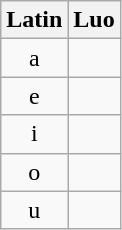<table class="wikitable" style="text-align: center;">
<tr>
<th>Latin</th>
<th>Luo</th>
</tr>
<tr>
<td>a</td>
<td></td>
</tr>
<tr>
<td>e</td>
<td></td>
</tr>
<tr>
<td>i</td>
<td></td>
</tr>
<tr>
<td>o</td>
<td></td>
</tr>
<tr>
<td>u</td>
<td></td>
</tr>
</table>
